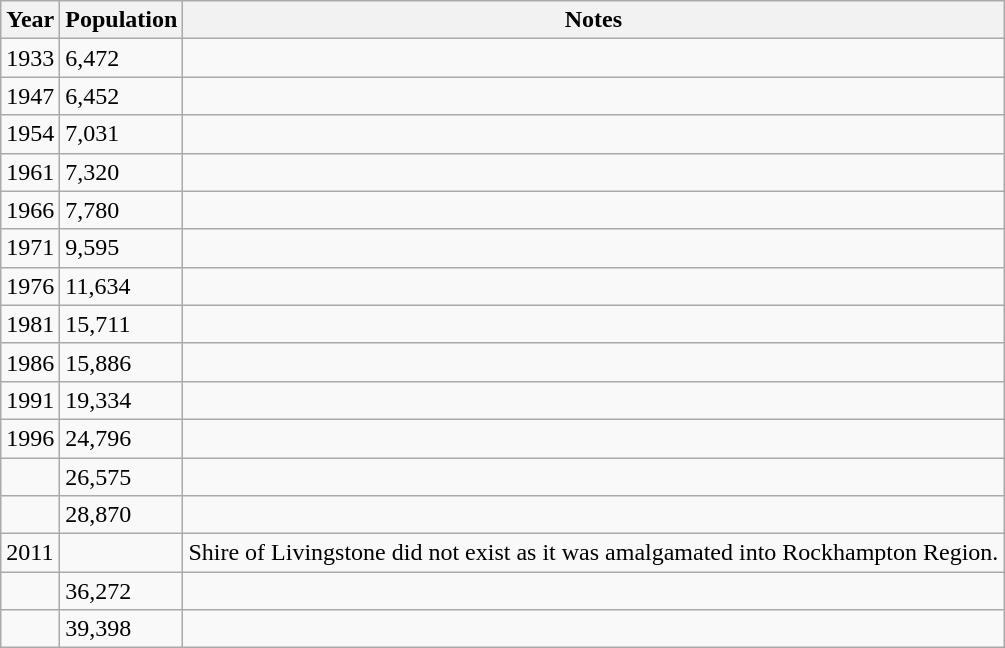<table class="wikitable">
<tr>
<th>Year</th>
<th>Population</th>
<th>Notes</th>
</tr>
<tr>
<td>1933</td>
<td>6,472</td>
<td></td>
</tr>
<tr>
<td>1947</td>
<td>6,452</td>
<td></td>
</tr>
<tr>
<td>1954</td>
<td>7,031</td>
<td></td>
</tr>
<tr>
<td>1961</td>
<td>7,320</td>
<td></td>
</tr>
<tr>
<td>1966</td>
<td>7,780</td>
<td></td>
</tr>
<tr>
<td>1971</td>
<td>9,595</td>
<td></td>
</tr>
<tr>
<td>1976</td>
<td>11,634</td>
<td></td>
</tr>
<tr>
<td>1981</td>
<td>15,711</td>
<td></td>
</tr>
<tr>
<td>1986</td>
<td>15,886</td>
<td></td>
</tr>
<tr>
<td>1991</td>
<td>19,334</td>
<td></td>
</tr>
<tr>
<td>1996</td>
<td>24,796</td>
<td></td>
</tr>
<tr>
<td></td>
<td>26,575</td>
<td></td>
</tr>
<tr>
<td></td>
<td>28,870</td>
<td></td>
</tr>
<tr>
<td>2011</td>
<td></td>
<td>Shire of Livingstone did not exist as it was amalgamated into Rockhampton Region.</td>
</tr>
<tr>
<td></td>
<td>36,272</td>
<td></td>
</tr>
<tr>
<td></td>
<td>39,398</td>
<td></td>
</tr>
</table>
